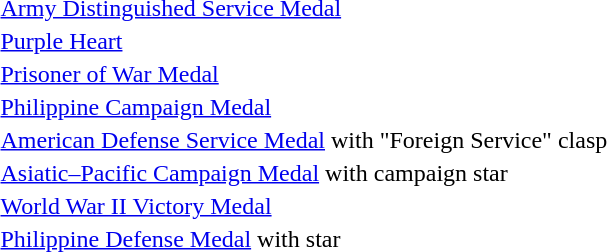<table>
<tr>
<td></td>
<td><a href='#'>Army Distinguished Service Medal</a></td>
</tr>
<tr>
<td></td>
<td><a href='#'>Purple Heart</a></td>
</tr>
<tr>
<td></td>
<td><a href='#'>Prisoner of War Medal</a></td>
</tr>
<tr>
<td></td>
<td><a href='#'>Philippine Campaign Medal</a></td>
</tr>
<tr>
<td></td>
<td><a href='#'>American Defense Service Medal</a> with "Foreign Service" clasp</td>
</tr>
<tr>
<td></td>
<td><a href='#'>Asiatic–Pacific Campaign Medal</a> with campaign star</td>
</tr>
<tr>
<td></td>
<td><a href='#'>World War II Victory Medal</a></td>
</tr>
<tr>
<td></td>
<td><a href='#'>Philippine Defense Medal</a> with star</td>
</tr>
</table>
